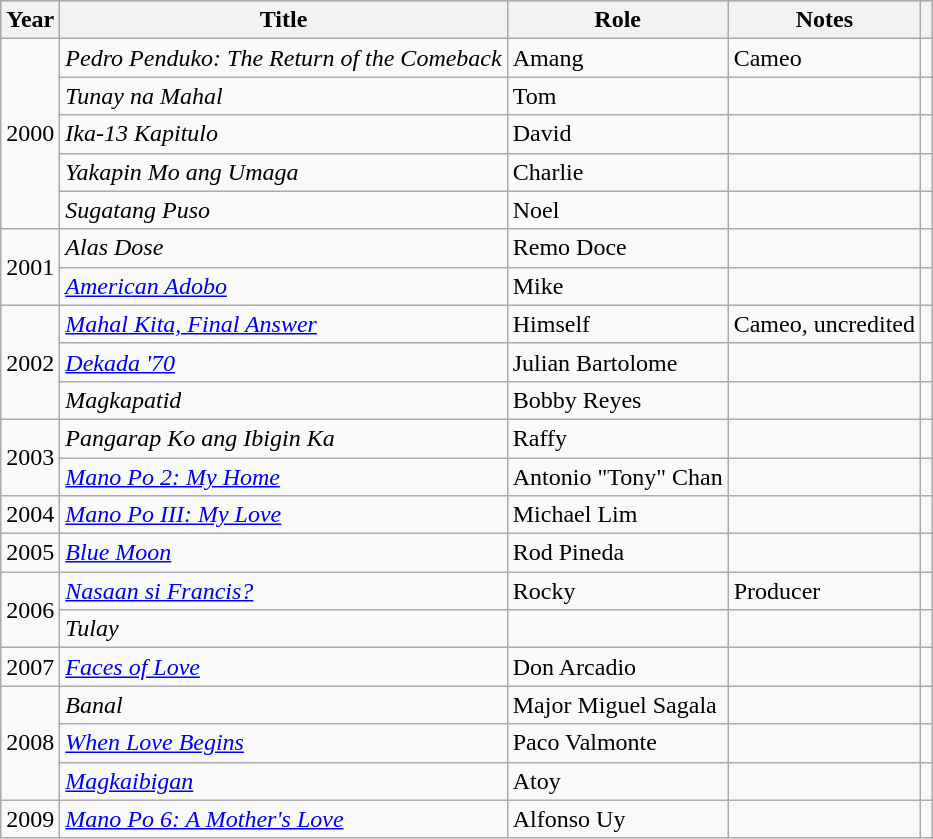<table class="wikitable sortable plainrowheaders">
<tr style="background:#ccc; text-align:center;">
<th scope="col">Year</th>
<th scope="col">Title</th>
<th scope="col">Role</th>
<th scope="col" class="unsortable">Notes</th>
<th scope="col" class="unsortable"></th>
</tr>
<tr>
<td rowspan="5">2000</td>
<td><em>Pedro Penduko: The Return of the Comeback</em></td>
<td>Amang</td>
<td>Cameo</td>
<td></td>
</tr>
<tr>
<td><em>Tunay na Mahal</em></td>
<td>Tom</td>
<td></td>
<td></td>
</tr>
<tr>
<td><em>Ika-13 Kapitulo</em></td>
<td>David</td>
<td></td>
<td></td>
</tr>
<tr>
<td><em>Yakapin Mo ang Umaga</em></td>
<td>Charlie</td>
<td></td>
<td></td>
</tr>
<tr>
<td><em>Sugatang Puso</em></td>
<td>Noel</td>
<td></td>
<td></td>
</tr>
<tr>
<td rowspan="2">2001</td>
<td><em>Alas Dose</em></td>
<td>Remo Doce</td>
<td></td>
<td></td>
</tr>
<tr>
<td><em><a href='#'>American Adobo</a></em></td>
<td>Mike</td>
<td></td>
<td></td>
</tr>
<tr>
<td rowspan="3">2002</td>
<td><em><a href='#'>Mahal Kita, Final Answer</a></em></td>
<td>Himself</td>
<td>Cameo, uncredited</td>
<td></td>
</tr>
<tr>
<td><em><a href='#'>Dekada '70</a></em></td>
<td>Julian Bartolome</td>
<td></td>
<td></td>
</tr>
<tr>
<td><em>Magkapatid</em></td>
<td>Bobby Reyes</td>
<td></td>
<td></td>
</tr>
<tr>
<td rowspan="2">2003</td>
<td><em>Pangarap Ko ang Ibigin Ka</em></td>
<td>Raffy</td>
<td></td>
<td></td>
</tr>
<tr>
<td><em><a href='#'>Mano Po 2: My Home</a></em></td>
<td>Antonio "Tony" Chan</td>
<td></td>
<td></td>
</tr>
<tr>
<td>2004</td>
<td><em><a href='#'>Mano Po III: My Love</a></em></td>
<td>Michael Lim</td>
<td></td>
<td></td>
</tr>
<tr>
<td>2005</td>
<td><em><a href='#'>Blue Moon</a></em></td>
<td>Rod Pineda</td>
<td></td>
<td></td>
</tr>
<tr>
<td rowspan="2">2006</td>
<td><em><a href='#'>Nasaan si Francis?</a></em></td>
<td>Rocky</td>
<td>Producer</td>
<td></td>
</tr>
<tr>
<td><em>Tulay</em></td>
<td></td>
<td></td>
<td></td>
</tr>
<tr>
<td>2007</td>
<td><em><a href='#'>Faces of Love</a></em></td>
<td>Don Arcadio</td>
<td></td>
<td></td>
</tr>
<tr>
<td rowspan="3">2008</td>
<td><em>Banal</em></td>
<td>Major Miguel Sagala</td>
<td></td>
<td></td>
</tr>
<tr>
<td><em><a href='#'>When Love Begins</a></em></td>
<td>Paco Valmonte</td>
<td></td>
<td></td>
</tr>
<tr>
<td><em><a href='#'>Magkaibigan</a></em></td>
<td>Atoy</td>
<td></td>
<td></td>
</tr>
<tr>
<td>2009</td>
<td><em><a href='#'>Mano Po 6: A Mother's Love</a></em></td>
<td>Alfonso Uy</td>
<td></td>
<td></td>
</tr>
</table>
